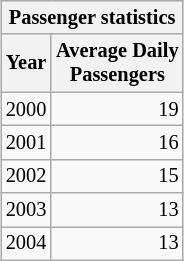<table class="wikitable" style="margin: 1em 0.2em; text-align: center; font-size: 85%;">
<tr style="background: #ddd;">
<th colspan="2">Passenger statistics</th>
</tr>
<tr>
<th>Year</th>
<th>Average Daily <br> Passengers</th>
</tr>
<tr>
<td>2000</td>
<td style="text-align:right;">19</td>
</tr>
<tr>
<td>2001</td>
<td style="text-align:right;">16</td>
</tr>
<tr>
<td>2002</td>
<td style="text-align:right;">15</td>
</tr>
<tr>
<td>2003</td>
<td style="text-align:right;">13</td>
</tr>
<tr>
<td>2004</td>
<td style="text-align:right;">13</td>
</tr>
</table>
